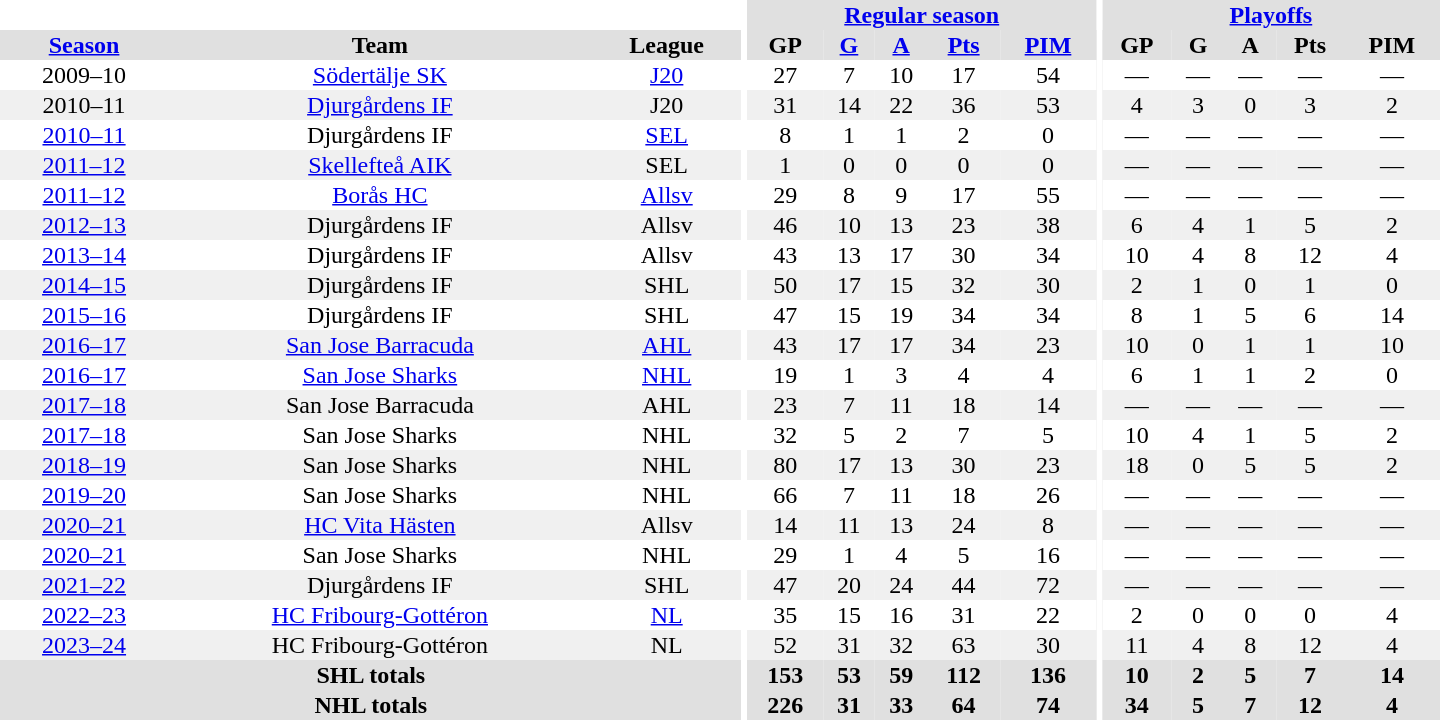<table border="0" cellpadding="1" cellspacing="0" style="text-align:center; width:60em">
<tr bgcolor="#e0e0e0">
<th colspan="3" bgcolor="#ffffff"></th>
<th rowspan="99" bgcolor="#ffffff"></th>
<th colspan="5"><a href='#'>Regular season</a></th>
<th rowspan="99" bgcolor="#ffffff"></th>
<th colspan="5"><a href='#'>Playoffs</a></th>
</tr>
<tr bgcolor="#e0e0e0">
<th><a href='#'>Season</a></th>
<th>Team</th>
<th>League</th>
<th>GP</th>
<th><a href='#'>G</a></th>
<th><a href='#'>A</a></th>
<th><a href='#'>Pts</a></th>
<th><a href='#'>PIM</a></th>
<th>GP</th>
<th>G</th>
<th>A</th>
<th>Pts</th>
<th>PIM</th>
</tr>
<tr>
<td>2009–10</td>
<td><a href='#'>Södertälje SK</a></td>
<td><a href='#'>J20</a></td>
<td>27</td>
<td>7</td>
<td>10</td>
<td>17</td>
<td>54</td>
<td>—</td>
<td>—</td>
<td>—</td>
<td>—</td>
<td>—</td>
</tr>
<tr bgcolor="#f0f0f0">
<td>2010–11</td>
<td><a href='#'>Djurgårdens IF</a></td>
<td>J20</td>
<td>31</td>
<td>14</td>
<td>22</td>
<td>36</td>
<td>53</td>
<td>4</td>
<td>3</td>
<td>0</td>
<td>3</td>
<td>2</td>
</tr>
<tr>
<td><a href='#'>2010–11</a></td>
<td>Djurgårdens IF</td>
<td><a href='#'>SEL</a></td>
<td>8</td>
<td>1</td>
<td>1</td>
<td>2</td>
<td>0</td>
<td>—</td>
<td>—</td>
<td>—</td>
<td>—</td>
<td>—</td>
</tr>
<tr bgcolor="#f0f0f0">
<td><a href='#'>2011–12</a></td>
<td><a href='#'>Skellefteå AIK</a></td>
<td>SEL</td>
<td>1</td>
<td>0</td>
<td>0</td>
<td>0</td>
<td>0</td>
<td>—</td>
<td>—</td>
<td>—</td>
<td>—</td>
<td>—</td>
</tr>
<tr>
<td><a href='#'>2011–12</a></td>
<td><a href='#'>Borås HC</a></td>
<td><a href='#'>Allsv</a></td>
<td>29</td>
<td>8</td>
<td>9</td>
<td>17</td>
<td>55</td>
<td>—</td>
<td>—</td>
<td>—</td>
<td>—</td>
<td>—</td>
</tr>
<tr bgcolor="#f0f0f0">
<td><a href='#'>2012–13</a></td>
<td>Djurgårdens IF</td>
<td>Allsv</td>
<td>46</td>
<td>10</td>
<td>13</td>
<td>23</td>
<td>38</td>
<td>6</td>
<td>4</td>
<td>1</td>
<td>5</td>
<td>2</td>
</tr>
<tr>
<td><a href='#'>2013–14</a></td>
<td>Djurgårdens IF</td>
<td>Allsv</td>
<td>43</td>
<td>13</td>
<td>17</td>
<td>30</td>
<td>34</td>
<td>10</td>
<td>4</td>
<td>8</td>
<td>12</td>
<td>4</td>
</tr>
<tr bgcolor="#f0f0f0">
<td><a href='#'>2014–15</a></td>
<td>Djurgårdens IF</td>
<td>SHL</td>
<td>50</td>
<td>17</td>
<td>15</td>
<td>32</td>
<td>30</td>
<td>2</td>
<td>1</td>
<td>0</td>
<td>1</td>
<td>0</td>
</tr>
<tr>
<td><a href='#'>2015–16</a></td>
<td>Djurgårdens IF</td>
<td>SHL</td>
<td>47</td>
<td>15</td>
<td>19</td>
<td>34</td>
<td>34</td>
<td>8</td>
<td>1</td>
<td>5</td>
<td>6</td>
<td>14</td>
</tr>
<tr bgcolor="#f0f0f0">
<td><a href='#'>2016–17</a></td>
<td><a href='#'>San Jose Barracuda</a></td>
<td><a href='#'>AHL</a></td>
<td>43</td>
<td>17</td>
<td>17</td>
<td>34</td>
<td>23</td>
<td>10</td>
<td>0</td>
<td>1</td>
<td>1</td>
<td>10</td>
</tr>
<tr>
<td><a href='#'>2016–17</a></td>
<td><a href='#'>San Jose Sharks</a></td>
<td><a href='#'>NHL</a></td>
<td>19</td>
<td>1</td>
<td>3</td>
<td>4</td>
<td>4</td>
<td>6</td>
<td>1</td>
<td>1</td>
<td>2</td>
<td>0</td>
</tr>
<tr bgcolor="#f0f0f0">
<td><a href='#'>2017–18</a></td>
<td>San Jose Barracuda</td>
<td>AHL</td>
<td>23</td>
<td>7</td>
<td>11</td>
<td>18</td>
<td>14</td>
<td>—</td>
<td>—</td>
<td>—</td>
<td>—</td>
<td>—</td>
</tr>
<tr>
<td><a href='#'>2017–18</a></td>
<td>San Jose Sharks</td>
<td>NHL</td>
<td>32</td>
<td>5</td>
<td>2</td>
<td>7</td>
<td>5</td>
<td>10</td>
<td>4</td>
<td>1</td>
<td>5</td>
<td>2</td>
</tr>
<tr bgcolor="#f0f0f0">
<td><a href='#'>2018–19</a></td>
<td>San Jose Sharks</td>
<td>NHL</td>
<td>80</td>
<td>17</td>
<td>13</td>
<td>30</td>
<td>23</td>
<td>18</td>
<td>0</td>
<td>5</td>
<td>5</td>
<td>2</td>
</tr>
<tr>
<td><a href='#'>2019–20</a></td>
<td>San Jose Sharks</td>
<td>NHL</td>
<td>66</td>
<td>7</td>
<td>11</td>
<td>18</td>
<td>26</td>
<td>—</td>
<td>—</td>
<td>—</td>
<td>—</td>
<td>—</td>
</tr>
<tr bgcolor="#f0f0f0">
<td><a href='#'>2020–21</a></td>
<td><a href='#'>HC Vita Hästen</a></td>
<td>Allsv</td>
<td>14</td>
<td>11</td>
<td>13</td>
<td>24</td>
<td>8</td>
<td>—</td>
<td>—</td>
<td>—</td>
<td>—</td>
<td>—</td>
</tr>
<tr>
<td><a href='#'>2020–21</a></td>
<td>San Jose Sharks</td>
<td>NHL</td>
<td>29</td>
<td>1</td>
<td>4</td>
<td>5</td>
<td>16</td>
<td>—</td>
<td>—</td>
<td>—</td>
<td>—</td>
<td>—</td>
</tr>
<tr bgcolor="#f0f0f0">
<td><a href='#'>2021–22</a></td>
<td>Djurgårdens IF</td>
<td>SHL</td>
<td>47</td>
<td>20</td>
<td>24</td>
<td>44</td>
<td>72</td>
<td>—</td>
<td>—</td>
<td>—</td>
<td>—</td>
<td>—</td>
</tr>
<tr>
<td><a href='#'>2022–23</a></td>
<td><a href='#'>HC Fribourg-Gottéron</a></td>
<td><a href='#'>NL</a></td>
<td>35</td>
<td>15</td>
<td>16</td>
<td>31</td>
<td>22</td>
<td>2</td>
<td>0</td>
<td>0</td>
<td>0</td>
<td>4</td>
</tr>
<tr bgcolor="#f0f0f0">
<td><a href='#'>2023–24</a></td>
<td>HC Fribourg-Gottéron</td>
<td>NL</td>
<td>52</td>
<td>31</td>
<td>32</td>
<td>63</td>
<td>30</td>
<td>11</td>
<td>4</td>
<td>8</td>
<td>12</td>
<td>4</td>
</tr>
<tr ALIGN="center" bgcolor="#e0e0e0">
<th colspan="3">SHL totals</th>
<th>153</th>
<th>53</th>
<th>59</th>
<th>112</th>
<th>136</th>
<th>10</th>
<th>2</th>
<th>5</th>
<th>7</th>
<th>14</th>
</tr>
<tr ALIGN="center" bgcolor="#e0e0e0">
<th colspan="3">NHL totals</th>
<th>226</th>
<th>31</th>
<th>33</th>
<th>64</th>
<th>74</th>
<th>34</th>
<th>5</th>
<th>7</th>
<th>12</th>
<th>4</th>
</tr>
</table>
